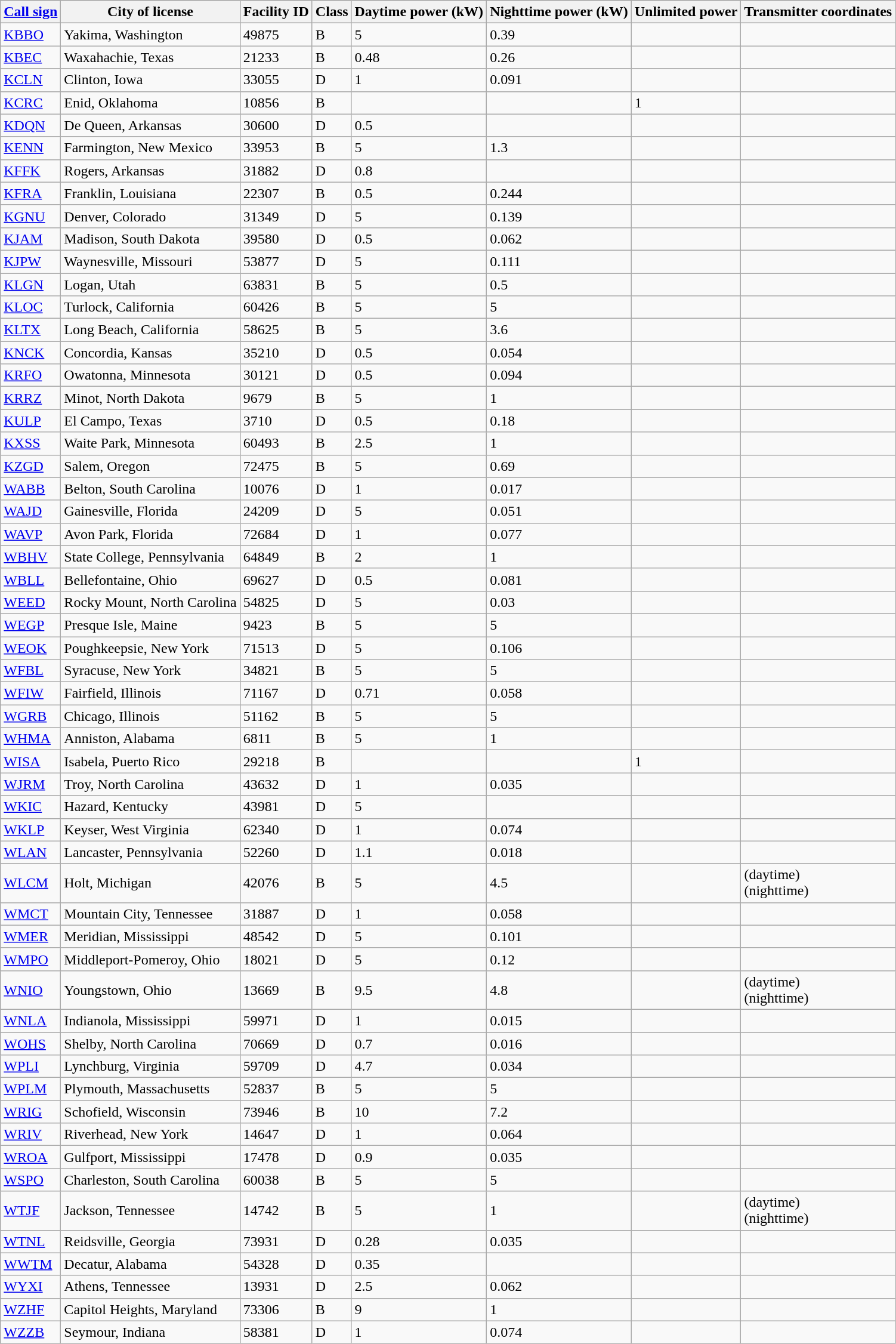<table class="wikitable sortable">
<tr>
<th><a href='#'>Call sign</a></th>
<th>City of license</th>
<th>Facility ID</th>
<th>Class</th>
<th>Daytime power (kW)</th>
<th>Nighttime power (kW)</th>
<th>Unlimited power</th>
<th>Transmitter coordinates</th>
</tr>
<tr>
<td><a href='#'>KBBO</a></td>
<td>Yakima, Washington</td>
<td>49875</td>
<td>B</td>
<td>5</td>
<td>0.39</td>
<td></td>
<td></td>
</tr>
<tr>
<td><a href='#'>KBEC</a></td>
<td>Waxahachie, Texas</td>
<td>21233</td>
<td>B</td>
<td>0.48</td>
<td>0.26</td>
<td></td>
<td></td>
</tr>
<tr>
<td><a href='#'>KCLN</a></td>
<td>Clinton, Iowa</td>
<td>33055</td>
<td>D</td>
<td>1</td>
<td>0.091</td>
<td></td>
<td></td>
</tr>
<tr>
<td><a href='#'>KCRC</a></td>
<td>Enid, Oklahoma</td>
<td>10856</td>
<td>B</td>
<td></td>
<td></td>
<td>1</td>
<td></td>
</tr>
<tr>
<td><a href='#'>KDQN</a></td>
<td>De Queen, Arkansas</td>
<td>30600</td>
<td>D</td>
<td>0.5</td>
<td></td>
<td></td>
<td></td>
</tr>
<tr>
<td><a href='#'>KENN</a></td>
<td>Farmington, New Mexico</td>
<td>33953</td>
<td>B</td>
<td>5</td>
<td>1.3</td>
<td></td>
<td></td>
</tr>
<tr>
<td><a href='#'>KFFK</a></td>
<td>Rogers, Arkansas</td>
<td>31882</td>
<td>D</td>
<td>0.8</td>
<td></td>
<td></td>
<td></td>
</tr>
<tr>
<td><a href='#'>KFRA</a></td>
<td>Franklin, Louisiana</td>
<td>22307</td>
<td>B</td>
<td>0.5</td>
<td>0.244</td>
<td></td>
<td></td>
</tr>
<tr>
<td><a href='#'>KGNU</a></td>
<td>Denver, Colorado</td>
<td>31349</td>
<td>D</td>
<td>5</td>
<td>0.139</td>
<td></td>
<td></td>
</tr>
<tr>
<td><a href='#'>KJAM</a></td>
<td>Madison, South Dakota</td>
<td>39580</td>
<td>D</td>
<td>0.5</td>
<td>0.062</td>
<td></td>
<td></td>
</tr>
<tr>
<td><a href='#'>KJPW</a></td>
<td>Waynesville, Missouri</td>
<td>53877</td>
<td>D</td>
<td>5</td>
<td>0.111</td>
<td></td>
<td></td>
</tr>
<tr>
<td><a href='#'>KLGN</a></td>
<td>Logan, Utah</td>
<td>63831</td>
<td>B</td>
<td>5</td>
<td>0.5</td>
<td></td>
<td></td>
</tr>
<tr>
<td><a href='#'>KLOC</a></td>
<td>Turlock, California</td>
<td>60426</td>
<td>B</td>
<td>5</td>
<td>5</td>
<td></td>
<td></td>
</tr>
<tr>
<td><a href='#'>KLTX</a></td>
<td>Long Beach, California</td>
<td>58625</td>
<td>B</td>
<td>5</td>
<td>3.6</td>
<td></td>
<td></td>
</tr>
<tr>
<td><a href='#'>KNCK</a></td>
<td>Concordia, Kansas</td>
<td>35210</td>
<td>D</td>
<td>0.5</td>
<td>0.054</td>
<td></td>
<td></td>
</tr>
<tr>
<td><a href='#'>KRFO</a></td>
<td>Owatonna, Minnesota</td>
<td>30121</td>
<td>D</td>
<td>0.5</td>
<td>0.094</td>
<td></td>
<td></td>
</tr>
<tr>
<td><a href='#'>KRRZ</a></td>
<td>Minot, North Dakota</td>
<td>9679</td>
<td>B</td>
<td>5</td>
<td>1</td>
<td></td>
<td></td>
</tr>
<tr>
<td><a href='#'>KULP</a></td>
<td>El Campo, Texas</td>
<td>3710</td>
<td>D</td>
<td>0.5</td>
<td>0.18</td>
<td></td>
<td></td>
</tr>
<tr>
<td><a href='#'>KXSS</a></td>
<td>Waite Park, Minnesota</td>
<td>60493</td>
<td>B</td>
<td>2.5</td>
<td>1</td>
<td></td>
<td></td>
</tr>
<tr>
<td><a href='#'>KZGD</a></td>
<td>Salem, Oregon</td>
<td>72475</td>
<td>B</td>
<td>5</td>
<td>0.69</td>
<td></td>
<td></td>
</tr>
<tr>
<td><a href='#'>WABB</a></td>
<td>Belton, South Carolina</td>
<td>10076</td>
<td>D</td>
<td>1</td>
<td>0.017</td>
<td></td>
<td></td>
</tr>
<tr>
<td><a href='#'>WAJD</a></td>
<td>Gainesville, Florida</td>
<td>24209</td>
<td>D</td>
<td>5</td>
<td>0.051</td>
<td></td>
<td></td>
</tr>
<tr>
<td><a href='#'>WAVP</a></td>
<td>Avon Park, Florida</td>
<td>72684</td>
<td>D</td>
<td>1</td>
<td>0.077</td>
<td></td>
<td></td>
</tr>
<tr>
<td><a href='#'>WBHV</a></td>
<td>State College, Pennsylvania</td>
<td>64849</td>
<td>B</td>
<td>2</td>
<td>1</td>
<td></td>
<td></td>
</tr>
<tr>
<td><a href='#'>WBLL</a></td>
<td>Bellefontaine, Ohio</td>
<td>69627</td>
<td>D</td>
<td>0.5</td>
<td>0.081</td>
<td></td>
<td></td>
</tr>
<tr>
<td><a href='#'>WEED</a></td>
<td>Rocky Mount, North Carolina</td>
<td>54825</td>
<td>D</td>
<td>5</td>
<td>0.03</td>
<td></td>
<td></td>
</tr>
<tr>
<td><a href='#'>WEGP</a></td>
<td>Presque Isle, Maine</td>
<td>9423</td>
<td>B</td>
<td>5</td>
<td>5</td>
<td></td>
<td></td>
</tr>
<tr>
<td><a href='#'>WEOK</a></td>
<td>Poughkeepsie, New York</td>
<td>71513</td>
<td>D</td>
<td>5</td>
<td>0.106</td>
<td></td>
<td></td>
</tr>
<tr>
<td><a href='#'>WFBL</a></td>
<td>Syracuse, New York</td>
<td>34821</td>
<td>B</td>
<td>5</td>
<td>5</td>
<td></td>
<td></td>
</tr>
<tr>
<td><a href='#'>WFIW</a></td>
<td>Fairfield, Illinois</td>
<td>71167</td>
<td>D</td>
<td>0.71</td>
<td>0.058</td>
<td></td>
<td></td>
</tr>
<tr>
<td><a href='#'>WGRB</a></td>
<td>Chicago, Illinois</td>
<td>51162</td>
<td>B</td>
<td>5</td>
<td>5</td>
<td></td>
<td></td>
</tr>
<tr>
<td><a href='#'>WHMA</a></td>
<td>Anniston, Alabama</td>
<td>6811</td>
<td>B</td>
<td>5</td>
<td>1</td>
<td></td>
<td></td>
</tr>
<tr>
<td><a href='#'>WISA</a></td>
<td>Isabela, Puerto Rico</td>
<td>29218</td>
<td>B</td>
<td></td>
<td></td>
<td>1</td>
<td></td>
</tr>
<tr>
<td><a href='#'>WJRM</a></td>
<td>Troy, North Carolina</td>
<td>43632</td>
<td>D</td>
<td>1</td>
<td>0.035</td>
<td></td>
<td></td>
</tr>
<tr>
<td><a href='#'>WKIC</a></td>
<td>Hazard, Kentucky</td>
<td>43981</td>
<td>D</td>
<td>5</td>
<td></td>
<td></td>
<td></td>
</tr>
<tr>
<td><a href='#'>WKLP</a></td>
<td>Keyser, West Virginia</td>
<td>62340</td>
<td>D</td>
<td>1</td>
<td>0.074</td>
<td></td>
<td></td>
</tr>
<tr>
<td><a href='#'>WLAN</a></td>
<td>Lancaster, Pennsylvania</td>
<td>52260</td>
<td>D</td>
<td>1.1</td>
<td>0.018</td>
<td></td>
<td></td>
</tr>
<tr>
<td><a href='#'>WLCM</a></td>
<td>Holt, Michigan</td>
<td>42076</td>
<td>B</td>
<td>5</td>
<td>4.5</td>
<td></td>
<td> (daytime)<br> (nighttime)</td>
</tr>
<tr>
<td><a href='#'>WMCT</a></td>
<td>Mountain City, Tennessee</td>
<td>31887</td>
<td>D</td>
<td>1</td>
<td>0.058</td>
<td></td>
<td></td>
</tr>
<tr>
<td><a href='#'>WMER</a></td>
<td>Meridian, Mississippi</td>
<td>48542</td>
<td>D</td>
<td>5</td>
<td>0.101</td>
<td></td>
<td></td>
</tr>
<tr>
<td><a href='#'>WMPO</a></td>
<td>Middleport-Pomeroy, Ohio</td>
<td>18021</td>
<td>D</td>
<td>5</td>
<td>0.12</td>
<td></td>
<td></td>
</tr>
<tr>
<td><a href='#'>WNIO</a></td>
<td>Youngstown, Ohio</td>
<td>13669</td>
<td>B</td>
<td>9.5</td>
<td>4.8</td>
<td></td>
<td> (daytime)<br> (nighttime)</td>
</tr>
<tr>
<td><a href='#'>WNLA</a></td>
<td>Indianola, Mississippi</td>
<td>59971</td>
<td>D</td>
<td>1</td>
<td>0.015</td>
<td></td>
<td></td>
</tr>
<tr>
<td><a href='#'>WOHS</a></td>
<td>Shelby, North Carolina</td>
<td>70669</td>
<td>D</td>
<td>0.7</td>
<td>0.016</td>
<td></td>
<td></td>
</tr>
<tr>
<td><a href='#'>WPLI</a></td>
<td>Lynchburg, Virginia</td>
<td>59709</td>
<td>D</td>
<td>4.7</td>
<td>0.034</td>
<td></td>
<td></td>
</tr>
<tr>
<td><a href='#'>WPLM</a></td>
<td>Plymouth, Massachusetts</td>
<td>52837</td>
<td>B</td>
<td>5</td>
<td>5</td>
<td></td>
<td></td>
</tr>
<tr>
<td><a href='#'>WRIG</a></td>
<td>Schofield, Wisconsin</td>
<td>73946</td>
<td>B</td>
<td>10</td>
<td>7.2</td>
<td></td>
<td></td>
</tr>
<tr>
<td><a href='#'>WRIV</a></td>
<td>Riverhead, New York</td>
<td>14647</td>
<td>D</td>
<td>1</td>
<td>0.064</td>
<td></td>
<td></td>
</tr>
<tr>
<td><a href='#'>WROA</a></td>
<td>Gulfport, Mississippi</td>
<td>17478</td>
<td>D</td>
<td>0.9</td>
<td>0.035</td>
<td></td>
<td></td>
</tr>
<tr>
<td><a href='#'>WSPO</a></td>
<td>Charleston, South Carolina</td>
<td>60038</td>
<td>B</td>
<td>5</td>
<td>5</td>
<td></td>
<td></td>
</tr>
<tr>
<td><a href='#'>WTJF</a></td>
<td>Jackson, Tennessee</td>
<td>14742</td>
<td>B</td>
<td>5</td>
<td>1</td>
<td></td>
<td> (daytime)<br> (nighttime)</td>
</tr>
<tr>
<td><a href='#'>WTNL</a></td>
<td>Reidsville, Georgia</td>
<td>73931</td>
<td>D</td>
<td>0.28</td>
<td>0.035</td>
<td></td>
<td></td>
</tr>
<tr>
<td><a href='#'>WWTM</a></td>
<td>Decatur, Alabama</td>
<td>54328</td>
<td>D</td>
<td>0.35</td>
<td></td>
<td></td>
<td></td>
</tr>
<tr>
<td><a href='#'>WYXI</a></td>
<td>Athens, Tennessee</td>
<td>13931</td>
<td>D</td>
<td>2.5</td>
<td>0.062</td>
<td></td>
<td></td>
</tr>
<tr>
<td><a href='#'>WZHF</a></td>
<td>Capitol Heights, Maryland</td>
<td>73306</td>
<td>B</td>
<td>9</td>
<td>1</td>
<td></td>
<td></td>
</tr>
<tr>
<td><a href='#'>WZZB</a></td>
<td>Seymour, Indiana</td>
<td>58381</td>
<td>D</td>
<td>1</td>
<td>0.074</td>
<td></td>
<td></td>
</tr>
</table>
